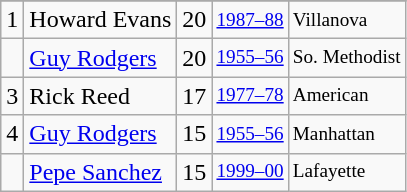<table class="wikitable">
<tr>
</tr>
<tr>
<td>1</td>
<td>Howard Evans</td>
<td>20</td>
<td style="font-size:80%;"><a href='#'>1987–88</a></td>
<td style="font-size:80%;">Villanova</td>
</tr>
<tr>
<td></td>
<td><a href='#'>Guy Rodgers</a></td>
<td>20</td>
<td style="font-size:80%;"><a href='#'>1955–56</a></td>
<td style="font-size:80%;">So. Methodist</td>
</tr>
<tr>
<td>3</td>
<td>Rick Reed</td>
<td>17</td>
<td style="font-size:80%;"><a href='#'>1977–78</a></td>
<td style="font-size:80%;">American</td>
</tr>
<tr>
<td>4</td>
<td><a href='#'>Guy Rodgers</a></td>
<td>15</td>
<td style="font-size:80%;"><a href='#'>1955–56</a></td>
<td style="font-size:80%;">Manhattan</td>
</tr>
<tr>
<td></td>
<td><a href='#'>Pepe Sanchez</a></td>
<td>15</td>
<td style="font-size:80%;"><a href='#'>1999–00</a></td>
<td style="font-size:80%;">Lafayette</td>
</tr>
</table>
